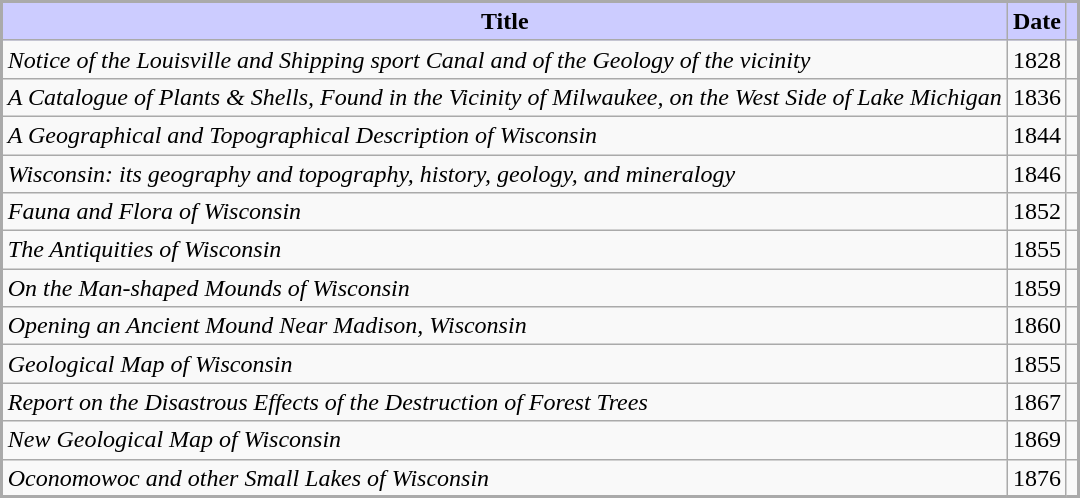<table class="wikitable sortable" align="left" cellpadding="1" cellspacing="0" style="margin: 0.5em 1em 1em; background:FFFFFF; border: 2px #aaaaaa solid; border-collapse: collapse; font-size: 100%; ">
<tr>
<th align="center" style="background:#CCCCFF;">Title</th>
<th align="center" style="background:#CCCCFF;">Date</th>
<th style="background:#CCCCFF;" class="unsortable"></th>
</tr>
<tr>
<td><em>Notice of the Louisville and Shipping sport Canal and of the Geology of the vicinity</em></td>
<td>1828</td>
<td></td>
</tr>
<tr>
<td><em>A Catalogue of Plants & Shells, Found in the Vicinity of Milwaukee, on the West Side of Lake Michigan</em></td>
<td>1836</td>
<td></td>
</tr>
<tr>
<td><em>A Geographical and Topographical Description of Wisconsin</em></td>
<td>1844</td>
<td></td>
</tr>
<tr>
<td><em>Wisconsin: its geography and topography, history, geology, and mineralogy</em></td>
<td>1846</td>
<td></td>
</tr>
<tr>
<td><em>Fauna and Flora of Wisconsin</em></td>
<td>1852</td>
<td></td>
</tr>
<tr>
<td><em>The Antiquities of Wisconsin</em></td>
<td>1855</td>
<td></td>
</tr>
<tr>
<td><em>On the Man-shaped Mounds of Wisconsin</em></td>
<td>1859</td>
<td></td>
</tr>
<tr>
<td><em>Opening an Ancient Mound Near Madison, Wisconsin</em></td>
<td>1860</td>
<td></td>
</tr>
<tr>
<td><em>Geological Map of Wisconsin</em></td>
<td>1855</td>
<td></td>
</tr>
<tr>
<td><em>Report on the Disastrous Effects of the Destruction of Forest Trees</em></td>
<td>1867</td>
<td></td>
</tr>
<tr>
<td><em>New Geological Map of Wisconsin</em></td>
<td>1869</td>
<td></td>
</tr>
<tr>
<td><em>Oconomowoc and other Small Lakes of Wisconsin</em></td>
<td>1876</td>
<td></td>
</tr>
<tr>
</tr>
</table>
